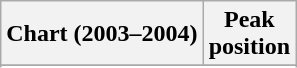<table class="wikitable sortable plainrowheaders" style="text-align:center">
<tr>
<th>Chart (2003–2004)</th>
<th>Peak<br>position</th>
</tr>
<tr>
</tr>
<tr>
</tr>
<tr>
</tr>
<tr>
</tr>
<tr>
</tr>
<tr>
</tr>
</table>
